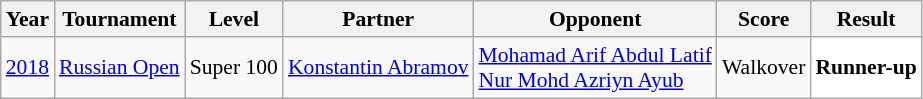<table class="sortable wikitable" style="font-size: 90%;">
<tr>
<th>Year</th>
<th>Tournament</th>
<th>Level</th>
<th>Partner</th>
<th>Opponent</th>
<th>Score</th>
<th>Result</th>
</tr>
<tr>
<td align="center"><a href='#'>2018</a></td>
<td align="left"><a href='#'>Russian Open</a></td>
<td align="left">Super 100</td>
<td align="left"> <a href='#'>Konstantin Abramov</a></td>
<td align="left"> <a href='#'>Mohamad Arif Abdul Latif</a><br> <a href='#'>Nur Mohd Azriyn Ayub</a></td>
<td align="left">Walkover</td>
<td style="text-align:left; background:white"><strong> Runner-up</strong></td>
</tr>
</table>
